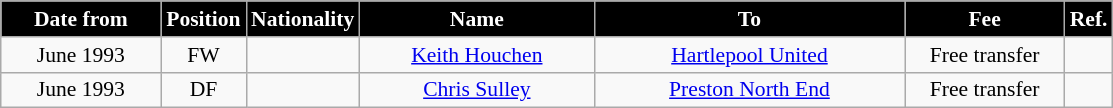<table class="wikitable" style="text-align:center; font-size:90%; ">
<tr>
<th style="background:#000000; color:white; width:100px;">Date from</th>
<th style="background:#000000; color:white; width:50px;">Position</th>
<th style="background:#000000; color:white; width:50px;">Nationality</th>
<th style="background:#000000; color:white; width:150px;">Name</th>
<th style="background:#000000; color:white; width:200px;">To</th>
<th style="background:#000000; color:white; width:100px;">Fee</th>
<th style="background:#000000; color:white; width:25px;">Ref.</th>
</tr>
<tr>
<td>June 1993</td>
<td>FW</td>
<td></td>
<td><a href='#'>Keith Houchen</a></td>
<td><a href='#'>Hartlepool United</a></td>
<td>Free transfer</td>
<td></td>
</tr>
<tr>
<td>June 1993</td>
<td>DF</td>
<td></td>
<td><a href='#'>Chris Sulley</a></td>
<td><a href='#'>Preston North End</a></td>
<td>Free transfer</td>
<td></td>
</tr>
</table>
